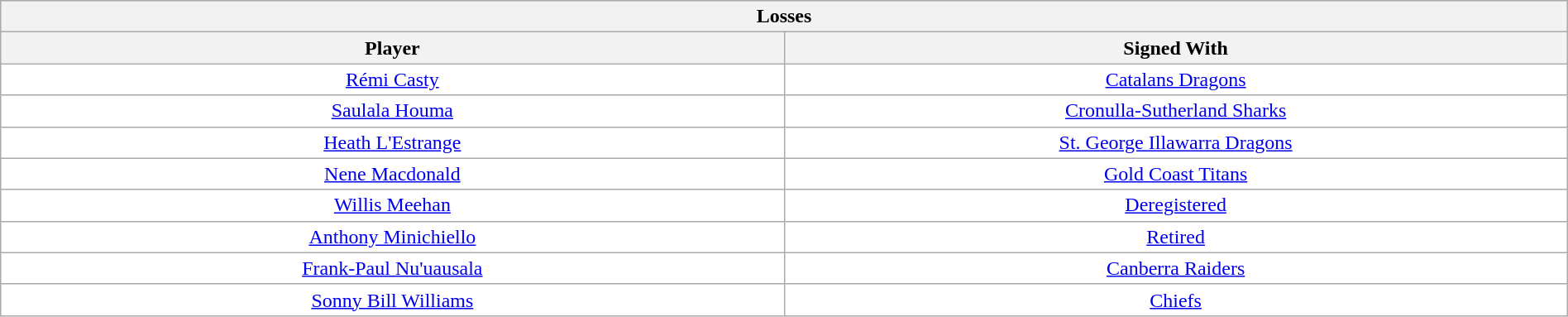<table class="wikitable" style="width:100%;">
<tr style="background:#EFEFEF;">
<th colspan="100">Losses</th>
</tr>
<tr>
<th width=50%>Player</th>
<th width=50%>Signed With</th>
</tr>
<tr style="background:#FFF;">
<td align=center><a href='#'>Rémi Casty</a></td>
<td align=center><a href='#'>Catalans Dragons</a></td>
</tr>
<tr style="background:#FFF;">
<td align=center><a href='#'>Saulala Houma</a></td>
<td align=center><a href='#'>Cronulla-Sutherland Sharks</a></td>
</tr>
<tr style="background:#FFF;">
<td align=center><a href='#'>Heath L'Estrange</a></td>
<td align=center><a href='#'>St. George Illawarra Dragons</a></td>
</tr>
<tr style="background:#FFF;">
<td align=center><a href='#'>Nene Macdonald</a></td>
<td align=center><a href='#'>Gold Coast Titans</a></td>
</tr>
<tr style="background:#FFF;">
<td align=center><a href='#'>Willis Meehan</a></td>
<td align=center><a href='#'>Deregistered</a></td>
</tr>
<tr style="background:#FFF;">
<td align=center><a href='#'>Anthony Minichiello</a></td>
<td align=center><a href='#'>Retired</a></td>
</tr>
<tr style="background:#FFF;">
<td align=center><a href='#'>Frank-Paul Nu'uausala</a></td>
<td align=center><a href='#'>Canberra Raiders</a></td>
</tr>
<tr style="background:#FFF;">
<td align=center><a href='#'>Sonny Bill Williams</a></td>
<td align=center><a href='#'>Chiefs</a></td>
</tr>
</table>
